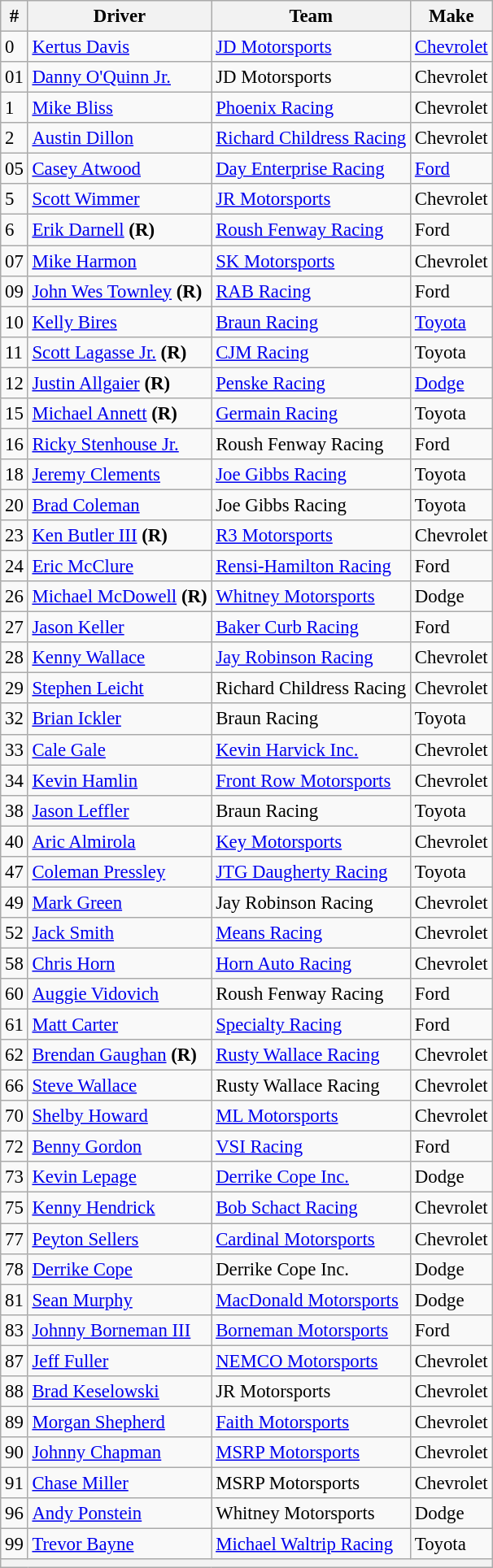<table class="wikitable" style="font-size:95%">
<tr>
<th>#</th>
<th>Driver</th>
<th>Team</th>
<th>Make</th>
</tr>
<tr>
<td>0</td>
<td><a href='#'>Kertus Davis</a></td>
<td><a href='#'>JD Motorsports</a></td>
<td><a href='#'>Chevrolet</a></td>
</tr>
<tr>
<td>01</td>
<td><a href='#'>Danny O'Quinn Jr.</a></td>
<td>JD Motorsports</td>
<td>Chevrolet</td>
</tr>
<tr>
<td>1</td>
<td><a href='#'>Mike Bliss</a></td>
<td><a href='#'>Phoenix Racing</a></td>
<td>Chevrolet</td>
</tr>
<tr>
<td>2</td>
<td><a href='#'>Austin Dillon</a></td>
<td><a href='#'>Richard Childress Racing</a></td>
<td>Chevrolet</td>
</tr>
<tr>
<td>05</td>
<td><a href='#'>Casey Atwood</a></td>
<td><a href='#'>Day Enterprise Racing</a></td>
<td><a href='#'>Ford</a></td>
</tr>
<tr>
<td>5</td>
<td><a href='#'>Scott Wimmer</a></td>
<td><a href='#'>JR Motorsports</a></td>
<td>Chevrolet</td>
</tr>
<tr>
<td>6</td>
<td><a href='#'>Erik Darnell</a> <strong>(R)</strong></td>
<td><a href='#'>Roush Fenway Racing</a></td>
<td>Ford</td>
</tr>
<tr>
<td>07</td>
<td><a href='#'>Mike Harmon</a></td>
<td><a href='#'>SK Motorsports</a></td>
<td>Chevrolet</td>
</tr>
<tr>
<td>09</td>
<td><a href='#'>John Wes Townley</a> <strong>(R)</strong></td>
<td><a href='#'>RAB Racing</a></td>
<td>Ford</td>
</tr>
<tr>
<td>10</td>
<td><a href='#'>Kelly Bires</a></td>
<td><a href='#'>Braun Racing</a></td>
<td><a href='#'>Toyota</a></td>
</tr>
<tr>
<td>11</td>
<td><a href='#'>Scott Lagasse Jr.</a> <strong>(R)</strong></td>
<td><a href='#'>CJM Racing</a></td>
<td>Toyota</td>
</tr>
<tr>
<td>12</td>
<td><a href='#'>Justin Allgaier</a> <strong>(R)</strong></td>
<td><a href='#'>Penske Racing</a></td>
<td><a href='#'>Dodge</a></td>
</tr>
<tr>
<td>15</td>
<td><a href='#'>Michael Annett</a> <strong>(R)</strong></td>
<td><a href='#'>Germain Racing</a></td>
<td>Toyota</td>
</tr>
<tr>
<td>16</td>
<td><a href='#'>Ricky Stenhouse Jr.</a></td>
<td>Roush Fenway Racing</td>
<td>Ford</td>
</tr>
<tr>
<td>18</td>
<td><a href='#'>Jeremy Clements</a></td>
<td><a href='#'>Joe Gibbs Racing</a></td>
<td>Toyota</td>
</tr>
<tr>
<td>20</td>
<td><a href='#'>Brad Coleman</a></td>
<td>Joe Gibbs Racing</td>
<td>Toyota</td>
</tr>
<tr>
<td>23</td>
<td><a href='#'>Ken Butler III</a> <strong>(R)</strong></td>
<td><a href='#'>R3 Motorsports</a></td>
<td>Chevrolet</td>
</tr>
<tr>
<td>24</td>
<td><a href='#'>Eric McClure</a></td>
<td><a href='#'>Rensi-Hamilton Racing</a></td>
<td>Ford</td>
</tr>
<tr>
<td>26</td>
<td><a href='#'>Michael McDowell</a> <strong>(R)</strong></td>
<td><a href='#'>Whitney Motorsports</a></td>
<td>Dodge</td>
</tr>
<tr>
<td>27</td>
<td><a href='#'>Jason Keller</a></td>
<td><a href='#'>Baker Curb Racing</a></td>
<td>Ford</td>
</tr>
<tr>
<td>28</td>
<td><a href='#'>Kenny Wallace</a></td>
<td><a href='#'>Jay Robinson Racing</a></td>
<td>Chevrolet</td>
</tr>
<tr>
<td>29</td>
<td><a href='#'>Stephen Leicht</a></td>
<td>Richard Childress Racing</td>
<td>Chevrolet</td>
</tr>
<tr>
<td>32</td>
<td><a href='#'>Brian Ickler</a></td>
<td>Braun Racing</td>
<td>Toyota</td>
</tr>
<tr>
<td>33</td>
<td><a href='#'>Cale Gale</a></td>
<td><a href='#'>Kevin Harvick Inc.</a></td>
<td>Chevrolet</td>
</tr>
<tr>
<td>34</td>
<td><a href='#'>Kevin Hamlin</a></td>
<td><a href='#'>Front Row Motorsports</a></td>
<td>Chevrolet</td>
</tr>
<tr>
<td>38</td>
<td><a href='#'>Jason Leffler</a></td>
<td>Braun Racing</td>
<td>Toyota</td>
</tr>
<tr>
<td>40</td>
<td><a href='#'>Aric Almirola</a></td>
<td><a href='#'>Key Motorsports</a></td>
<td>Chevrolet</td>
</tr>
<tr>
<td>47</td>
<td><a href='#'>Coleman Pressley</a></td>
<td><a href='#'>JTG Daugherty Racing</a></td>
<td>Toyota</td>
</tr>
<tr>
<td>49</td>
<td><a href='#'>Mark Green</a></td>
<td>Jay Robinson Racing</td>
<td>Chevrolet</td>
</tr>
<tr>
<td>52</td>
<td><a href='#'>Jack Smith</a></td>
<td><a href='#'>Means Racing</a></td>
<td>Chevrolet</td>
</tr>
<tr>
<td>58</td>
<td><a href='#'>Chris Horn</a></td>
<td><a href='#'>Horn Auto Racing</a></td>
<td>Chevrolet</td>
</tr>
<tr>
<td>60</td>
<td><a href='#'>Auggie Vidovich</a></td>
<td>Roush Fenway Racing</td>
<td>Ford</td>
</tr>
<tr>
<td>61</td>
<td><a href='#'>Matt Carter</a></td>
<td><a href='#'>Specialty Racing</a></td>
<td>Ford</td>
</tr>
<tr>
<td>62</td>
<td><a href='#'>Brendan Gaughan</a> <strong>(R)</strong></td>
<td><a href='#'>Rusty Wallace Racing</a></td>
<td>Chevrolet</td>
</tr>
<tr>
<td>66</td>
<td><a href='#'>Steve Wallace</a></td>
<td>Rusty Wallace Racing</td>
<td>Chevrolet</td>
</tr>
<tr>
<td>70</td>
<td><a href='#'>Shelby Howard</a></td>
<td><a href='#'>ML Motorsports</a></td>
<td>Chevrolet</td>
</tr>
<tr>
<td>72</td>
<td><a href='#'>Benny Gordon</a></td>
<td><a href='#'>VSI Racing</a></td>
<td>Ford</td>
</tr>
<tr>
<td>73</td>
<td><a href='#'>Kevin Lepage</a></td>
<td><a href='#'>Derrike Cope Inc.</a></td>
<td>Dodge</td>
</tr>
<tr>
<td>75</td>
<td><a href='#'>Kenny Hendrick</a></td>
<td><a href='#'>Bob Schact Racing</a></td>
<td>Chevrolet</td>
</tr>
<tr>
<td>77</td>
<td><a href='#'>Peyton Sellers</a></td>
<td><a href='#'>Cardinal Motorsports</a></td>
<td>Chevrolet</td>
</tr>
<tr>
<td>78</td>
<td><a href='#'>Derrike Cope</a></td>
<td>Derrike Cope Inc.</td>
<td>Dodge</td>
</tr>
<tr>
<td>81</td>
<td><a href='#'>Sean Murphy</a></td>
<td><a href='#'>MacDonald Motorsports</a></td>
<td>Dodge</td>
</tr>
<tr>
<td>83</td>
<td><a href='#'>Johnny Borneman III</a></td>
<td><a href='#'>Borneman Motorsports</a></td>
<td>Ford</td>
</tr>
<tr>
<td>87</td>
<td><a href='#'>Jeff Fuller</a></td>
<td><a href='#'>NEMCO Motorsports</a></td>
<td>Chevrolet</td>
</tr>
<tr>
<td>88</td>
<td><a href='#'>Brad Keselowski</a></td>
<td>JR Motorsports</td>
<td>Chevrolet</td>
</tr>
<tr>
<td>89</td>
<td><a href='#'>Morgan Shepherd</a></td>
<td><a href='#'>Faith Motorsports</a></td>
<td>Chevrolet</td>
</tr>
<tr>
<td>90</td>
<td><a href='#'>Johnny Chapman</a></td>
<td><a href='#'>MSRP Motorsports</a></td>
<td>Chevrolet</td>
</tr>
<tr>
<td>91</td>
<td><a href='#'>Chase Miller</a></td>
<td>MSRP Motorsports</td>
<td>Chevrolet</td>
</tr>
<tr>
<td>96</td>
<td><a href='#'>Andy Ponstein</a></td>
<td>Whitney Motorsports</td>
<td>Dodge</td>
</tr>
<tr>
<td>99</td>
<td><a href='#'>Trevor Bayne</a></td>
<td><a href='#'>Michael Waltrip Racing</a></td>
<td>Toyota</td>
</tr>
<tr>
<th colspan="4"></th>
</tr>
</table>
